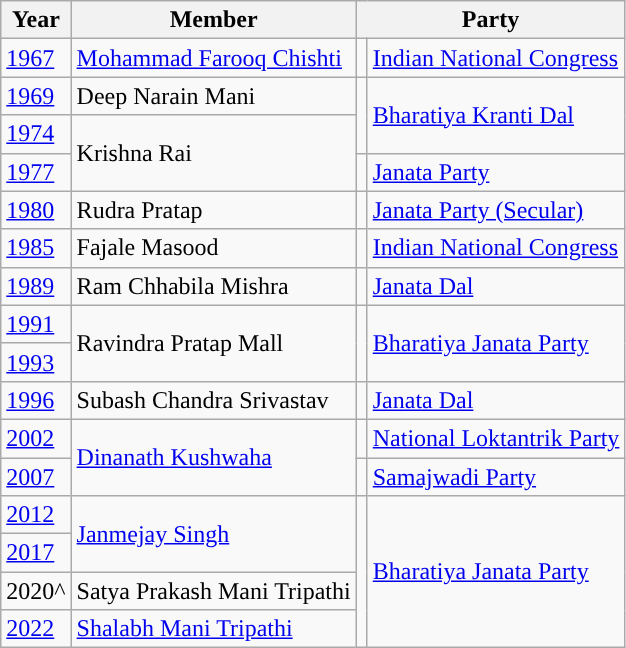<table class="wikitable">
<tr>
<th>Year</th>
<th>Member</th>
<th colspan="2">Party</th>
</tr>
<tr>
<td><a href='#'>1967</a></td>
<td><a href='#'>Mohammad Farooq Chishti</a></td>
<td style="background-color: "></td>
<td><a href='#'>Indian National Congress</a></td>
</tr>
<tr>
<td><a href='#'>1969</a></td>
<td>Deep Narain Mani</td>
<td rowspan="2" style="background-color: "></td>
<td rowspan="2"><a href='#'>Bharatiya Kranti Dal</a></td>
</tr>
<tr>
<td><a href='#'>1974</a></td>
<td rowspan="2">Krishna Rai</td>
</tr>
<tr>
<td><a href='#'>1977</a></td>
<td style="background-color: "></td>
<td><a href='#'>Janata Party</a></td>
</tr>
<tr>
<td><a href='#'>1980</a></td>
<td>Rudra Pratap</td>
<td style="background-color: "></td>
<td><a href='#'>Janata Party (Secular)</a></td>
</tr>
<tr>
<td><a href='#'>1985</a></td>
<td>Fajale Masood</td>
<td style="background-color: "></td>
<td><a href='#'>Indian National Congress</a></td>
</tr>
<tr>
<td><a href='#'>1989</a></td>
<td>Ram Chhabila Mishra</td>
<td style="background-color: "></td>
<td><a href='#'>Janata Dal</a></td>
</tr>
<tr>
<td><a href='#'>1991</a></td>
<td rowspan="2">Ravindra Pratap Mall</td>
<td rowspan="2" style="background-color: "></td>
<td rowspan="2"><a href='#'>Bharatiya Janata Party</a></td>
</tr>
<tr>
<td><a href='#'>1993</a></td>
</tr>
<tr>
<td><a href='#'>1996</a></td>
<td>Subash Chandra Srivastav</td>
<td style="background-color: "></td>
<td><a href='#'>Janata Dal</a></td>
</tr>
<tr>
<td><a href='#'>2002</a></td>
<td rowspan="2"><a href='#'>Dinanath Kushwaha</a></td>
<td style="background-color: "></td>
<td><a href='#'>National Loktantrik Party</a></td>
</tr>
<tr>
<td><a href='#'>2007</a></td>
<td style="background-color: "></td>
<td><a href='#'>Samajwadi Party</a></td>
</tr>
<tr>
<td><a href='#'>2012</a></td>
<td rowspan="2"><a href='#'>Janmejay Singh</a></td>
<td rowspan="4" style="background-color: "></td>
<td rowspan="4"><a href='#'>Bharatiya Janata Party</a></td>
</tr>
<tr>
<td><a href='#'>2017</a></td>
</tr>
<tr>
<td>2020^</td>
<td>Satya Prakash Mani Tripathi</td>
</tr>
<tr>
<td><a href='#'>2022</a></td>
<td><a href='#'>Shalabh Mani Tripathi</a></td>
</tr>
</table>
